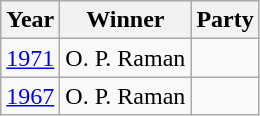<table class="wikitable sortable">
<tr>
<th>Year</th>
<th>Winner</th>
<th colspan="2">Party</th>
</tr>
<tr>
<td><a href='#'>1971</a></td>
<td>O. P. Raman</td>
<td></td>
</tr>
<tr>
<td><a href='#'>1967</a></td>
<td>O. P. Raman</td>
<td></td>
</tr>
</table>
